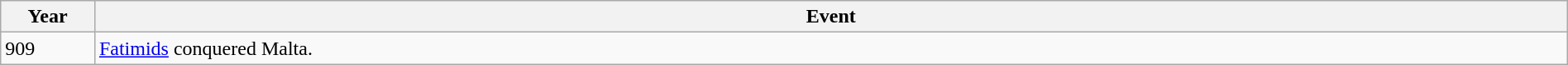<table class="wikitable" width="100%">
<tr>
<th style="width:6%">Year</th>
<th>Event</th>
</tr>
<tr>
<td>909</td>
<td><a href='#'>Fatimids</a> conquered Malta.</td>
</tr>
</table>
